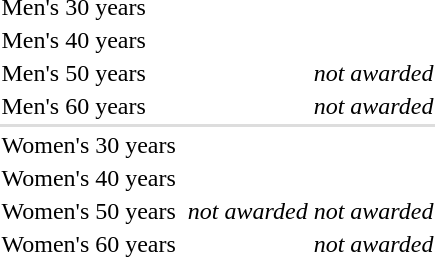<table>
<tr>
<td>Men's 30 years</td>
<td></td>
<td></td>
<td></td>
</tr>
<tr>
<td>Men's 40 years</td>
<td nowrap></td>
<td></td>
<td nowrap></td>
</tr>
<tr>
<td>Men's 50 years</td>
<td></td>
<td></td>
<td><em>not awarded</em></td>
</tr>
<tr>
<td>Men's 60 years</td>
<td></td>
<td></td>
<td><em>not awarded</em></td>
</tr>
<tr bgcolor=#dddddd>
<td colspan=4></td>
</tr>
<tr>
<td>Women's 30 years</td>
<td></td>
<td nowrap></td>
<td></td>
</tr>
<tr>
<td>Women's 40 years</td>
<td></td>
<td></td>
<td></td>
</tr>
<tr>
<td>Women's 50 years</td>
<td nowrap></td>
<td><em>not awarded</em></td>
<td><em>not awarded</em></td>
</tr>
<tr>
<td>Women's 60 years</td>
<td></td>
<td></td>
<td><em>not awarded</em></td>
</tr>
</table>
